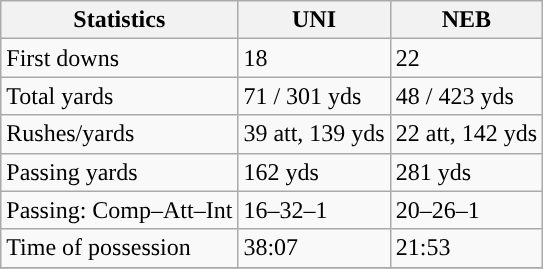<table class="wikitable" style="float: left;">
<tr>
<th>Statistics</th>
<th>UNI</th>
<th>NEB</th>
</tr>
<tr>
<td>First downs</td>
<td>18</td>
<td>22</td>
</tr>
<tr>
<td>Total yards</td>
<td>71 / 301 yds</td>
<td>48 / 423 yds</td>
</tr>
<tr>
<td>Rushes/yards</td>
<td>39 att, 139 yds</td>
<td>22 att, 142 yds</td>
</tr>
<tr>
<td>Passing yards</td>
<td>162 yds</td>
<td>281 yds</td>
</tr>
<tr>
<td>Passing: Comp–Att–Int</td>
<td>16–32–1</td>
<td>20–26–1</td>
</tr>
<tr>
<td>Time of possession</td>
<td>38:07</td>
<td>21:53</td>
</tr>
<tr>
</tr>
</table>
